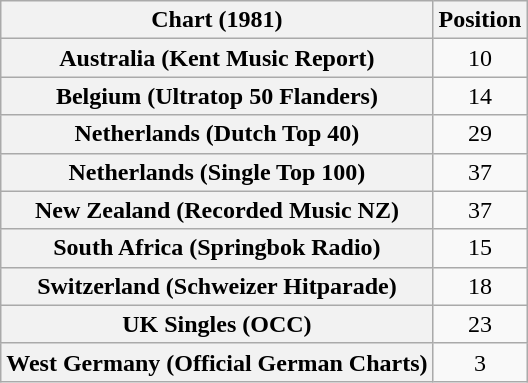<table class="wikitable sortable plainrowheaders" style="text-align:center">
<tr>
<th scope="col">Chart (1981)</th>
<th scope="col">Position</th>
</tr>
<tr>
<th scope="row">Australia (Kent Music Report)</th>
<td>10</td>
</tr>
<tr>
<th scope="row">Belgium (Ultratop 50 Flanders)</th>
<td>14</td>
</tr>
<tr>
<th scope="row">Netherlands (Dutch Top 40)</th>
<td>29</td>
</tr>
<tr>
<th scope="row">Netherlands (Single Top 100)</th>
<td>37</td>
</tr>
<tr>
<th scope="row">New Zealand (Recorded Music NZ)</th>
<td>37</td>
</tr>
<tr>
<th scope="row">South Africa (Springbok Radio)</th>
<td>15</td>
</tr>
<tr>
<th scope="row">Switzerland (Schweizer Hitparade)</th>
<td>18</td>
</tr>
<tr>
<th scope="row">UK Singles (OCC)</th>
<td>23</td>
</tr>
<tr>
<th scope="row">West Germany (Official German Charts)</th>
<td>3</td>
</tr>
</table>
